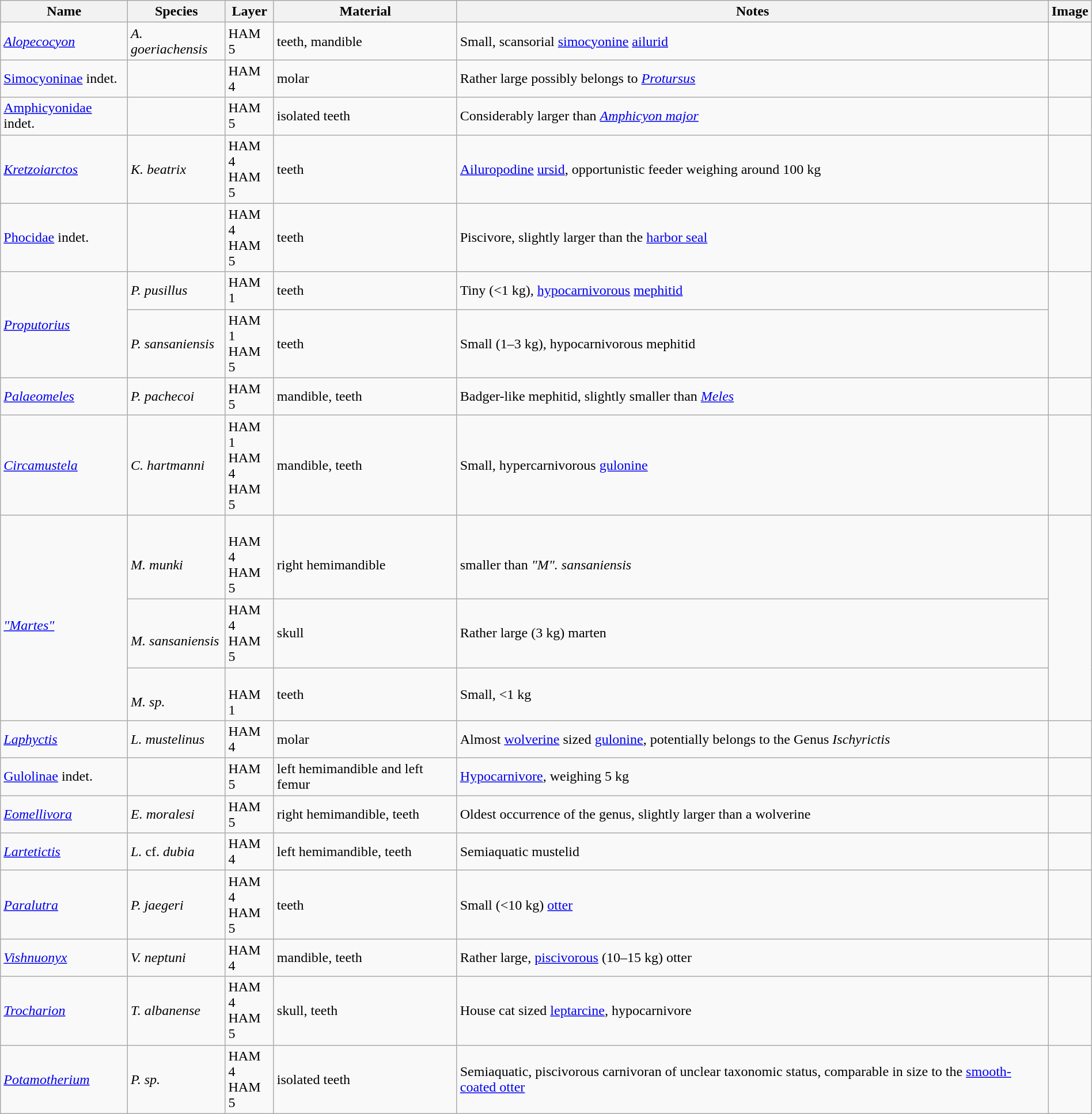<table class="wikitable" width="100%" align="center">
<tr>
<th>Name</th>
<th>Species</th>
<th>Layer</th>
<th>Material</th>
<th>Notes</th>
<th>Image</th>
</tr>
<tr>
<td><em><a href='#'>Alopecocyon</a></em></td>
<td><em>A. goeriachensis</em></td>
<td>HAM 5</td>
<td>teeth, mandible</td>
<td>Small, scansorial <a href='#'>simocyonine</a> <a href='#'>ailurid</a></td>
<td></td>
</tr>
<tr>
<td><a href='#'>Simocyoninae</a> indet.</td>
<td></td>
<td>HAM 4</td>
<td>molar</td>
<td>Rather large possibly belongs to <em><a href='#'>Protursus</a></em></td>
<td></td>
</tr>
<tr>
<td><a href='#'>Amphicyonidae</a> indet.</td>
<td></td>
<td>HAM 5</td>
<td>isolated teeth</td>
<td>Considerably larger than <em><a href='#'>Amphicyon major</a></em></td>
<td></td>
</tr>
<tr>
<td><em><a href='#'>Kretzoiarctos</a></em></td>
<td><em>K. beatrix</em></td>
<td>HAM 4<br>HAM 5</td>
<td>teeth</td>
<td><a href='#'>Ailuropodine</a> <a href='#'>ursid</a>, opportunistic feeder weighing around 100 kg</td>
<td></td>
</tr>
<tr>
<td><a href='#'>Phocidae</a> indet.</td>
<td></td>
<td>HAM 4<br>HAM 5</td>
<td>teeth</td>
<td>Piscivore, slightly larger than the <a href='#'>harbor seal</a></td>
<td></td>
</tr>
<tr>
<td rowspan="2"><em><a href='#'>Proputorius</a></em></td>
<td><em>P. pusillus</em></td>
<td>HAM 1</td>
<td>teeth</td>
<td>Tiny (<1 kg), <a href='#'>hypocarnivorous</a> <a href='#'>mephitid</a></td>
<td rowspan="2"></td>
</tr>
<tr>
<td><em>P. sansaniensis</em></td>
<td>HAM 1<br>HAM 5</td>
<td>teeth</td>
<td>Small (1–3 kg), hypocarnivorous mephitid</td>
</tr>
<tr>
<td><em><a href='#'>Palaeomeles</a></em></td>
<td><em>P. pachecoi</em></td>
<td>HAM 5</td>
<td>mandible, teeth</td>
<td>Badger-like mephitid, slightly smaller than <a href='#'><em>Meles</em></a></td>
<td></td>
</tr>
<tr>
<td><em><a href='#'>Circamustela</a></em></td>
<td><em>C. hartmanni</em></td>
<td>HAM 1<br>HAM 4<br>HAM 5</td>
<td>mandible, teeth</td>
<td>Small, hypercarnivorous <a href='#'>gulonine</a></td>
<td></td>
</tr>
<tr>
<td rowspan="3"><br><em><a href='#'>"Martes"</a></em></td>
<td><br><em>M. munki</em></td>
<td><br>HAM 4<br>HAM 5</td>
<td><br>right hemimandible</td>
<td><br>smaller than <em>"M". sansaniensis</em></td>
</tr>
<tr>
<td><br><em>M. sansaniensis</em></td>
<td>HAM 4<br>HAM 5</td>
<td>skull</td>
<td>Rather large (3 kg) marten</td>
</tr>
<tr>
<td><br><em>M. sp.</em></td>
<td><br>HAM 1</td>
<td>teeth</td>
<td>Small, <1 kg</td>
</tr>
<tr>
<td><em><a href='#'>Laphyctis</a></em></td>
<td><em>L. mustelinus</em></td>
<td>HAM 4</td>
<td>molar</td>
<td>Almost <a href='#'>wolverine</a> sized <a href='#'>gulonine</a>, potentially belongs to the Genus <em>Ischyrictis</em></td>
<td></td>
</tr>
<tr>
<td><a href='#'>Gulolinae</a> indet.</td>
<td></td>
<td>HAM 5</td>
<td>left hemimandible and left femur</td>
<td><a href='#'>Hypocarnivore</a>, weighing 5 kg</td>
<td></td>
</tr>
<tr>
<td><em><a href='#'>Eomellivora</a></em></td>
<td><em>E. moralesi</em></td>
<td>HAM 5</td>
<td>right hemimandible, teeth</td>
<td>Oldest occurrence of the genus, slightly larger than a wolverine</td>
<td></td>
</tr>
<tr>
<td><em><a href='#'>Lartetictis</a></em></td>
<td><em>L.</em> cf. <em>dubia</em></td>
<td>HAM 4</td>
<td>left hemimandible, teeth</td>
<td>Semiaquatic mustelid</td>
<td></td>
</tr>
<tr>
<td><em><a href='#'>Paralutra</a></em></td>
<td><em>P. jaegeri</em></td>
<td>HAM 4<br>HAM 5</td>
<td>teeth</td>
<td>Small (<10 kg) <a href='#'>otter</a></td>
<td></td>
</tr>
<tr>
<td><em><a href='#'>Vishnuonyx</a></em></td>
<td><em>V. neptuni</em></td>
<td>HAM 4</td>
<td>mandible, teeth</td>
<td>Rather large, <a href='#'>piscivorous</a> (10–15 kg) otter</td>
<td></td>
</tr>
<tr>
<td><em><a href='#'>Trocharion</a></em></td>
<td><em>T. albanense</em></td>
<td>HAM 4<br>HAM 5</td>
<td>skull, teeth</td>
<td>House cat sized <a href='#'>leptarcine</a>, hypocarnivore</td>
<td></td>
</tr>
<tr>
<td><em><a href='#'>Potamotherium</a></em></td>
<td><em>P. sp.</em></td>
<td>HAM 4<br>HAM 5</td>
<td>isolated teeth</td>
<td>Semiaquatic, piscivorous carnivoran of unclear taxonomic status, comparable in size to the <a href='#'>smooth-coated otter</a></td>
<td></td>
</tr>
</table>
